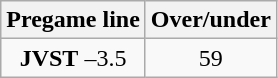<table class="wikitable">
<tr align="center">
<th style=>Pregame line</th>
<th style=>Over/under</th>
</tr>
<tr align="center">
<td><strong>JVST</strong> –3.5</td>
<td>59</td>
</tr>
</table>
